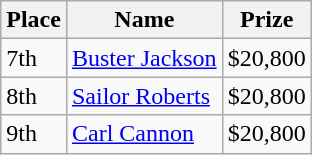<table class="wikitable">
<tr>
<th bgcolor="#FFEBAD">Place</th>
<th bgcolor="#FFEBAD">Name</th>
<th bgcolor="#FFEBAD">Prize</th>
</tr>
<tr>
<td>7th</td>
<td><a href='#'>Buster Jackson</a></td>
<td>$20,800</td>
</tr>
<tr>
<td>8th</td>
<td><a href='#'>Sailor Roberts</a></td>
<td>$20,800</td>
</tr>
<tr>
<td>9th</td>
<td><a href='#'>Carl Cannon</a></td>
<td>$20,800</td>
</tr>
</table>
